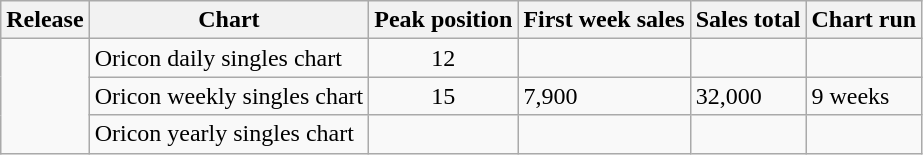<table class="wikitable">
<tr>
<th>Release</th>
<th>Chart</th>
<th>Peak position</th>
<th>First week sales</th>
<th>Sales total</th>
<th>Chart run</th>
</tr>
<tr>
<td rowspan="3"></td>
<td>Oricon daily singles chart</td>
<td align="center">12</td>
<td></td>
<td></td>
<td></td>
</tr>
<tr>
<td>Oricon weekly singles chart</td>
<td align="center">15</td>
<td>7,900</td>
<td>32,000</td>
<td>9 weeks</td>
</tr>
<tr>
<td>Oricon yearly singles chart</td>
<td align="center"></td>
<td></td>
<td></td>
<td></td>
</tr>
</table>
